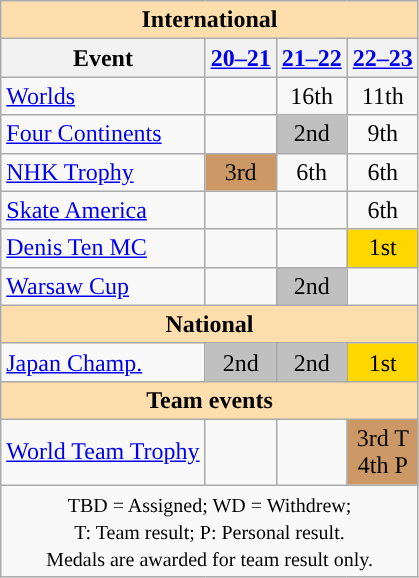<table class="wikitable" style="text-align:center">
<tr>
<th colspan=4 style="background:#ffdead; text-align:center;">International</th>
</tr>
<tr>
<th>Event</th>
<th><a href='#'>20–21</a></th>
<th><a href='#'>21–22</a></th>
<th><a href='#'>22–23</a></th>
</tr>
<tr>
<td align=left><a href='#'>Worlds</a></td>
<td></td>
<td>16th</td>
<td>11th</td>
</tr>
<tr>
<td align=left><a href='#'>Four Continents</a></td>
<td></td>
<td bgcolor=silver>2nd</td>
<td>9th</td>
</tr>
<tr>
<td align=left> <a href='#'>NHK Trophy</a></td>
<td bgcolor=cc9966>3rd</td>
<td>6th</td>
<td>6th</td>
</tr>
<tr>
<td align=left> <a href='#'>Skate America</a></td>
<td></td>
<td></td>
<td>6th</td>
</tr>
<tr>
<td align=left> <a href='#'>Denis Ten MC</a></td>
<td></td>
<td></td>
<td bgcolor=gold>1st</td>
</tr>
<tr>
<td align=left> <a href='#'>Warsaw Cup</a></td>
<td></td>
<td bgcolor=silver>2nd</td>
<td></td>
</tr>
<tr>
<th colspan=4 style="background:#ffdead;">National</th>
</tr>
<tr>
<td align=left><a href='#'>Japan Champ.</a></td>
<td bgcolor=silver>2nd</td>
<td bgcolor=silver>2nd</td>
<td bgcolor=gold>1st</td>
</tr>
<tr>
<th colspan=4 style="background:#ffdead;">Team events</th>
</tr>
<tr>
<td align=left><a href='#'>World Team Trophy</a></td>
<td></td>
<td></td>
<td bgcolor=cc9966>3rd T<br>4th P</td>
</tr>
<tr>
<td colspan=4><small> TBD = Assigned; WD = Withdrew; <br>T: Team result; P: Personal result. <br> Medals are awarded for team result only. </small></td>
</tr>
</table>
